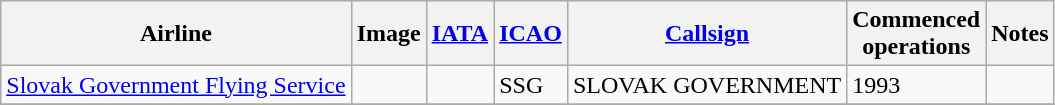<table class="wikitable sortable">
<tr valign="middle">
<th>Airline</th>
<th>Image</th>
<th><a href='#'>IATA</a></th>
<th><a href='#'>ICAO</a></th>
<th><a href='#'>Callsign</a></th>
<th>Commenced<br>operations</th>
<th>Notes</th>
</tr>
<tr>
<td><a href='#'>Slovak Government Flying Service</a></td>
<td></td>
<td></td>
<td>SSG</td>
<td>SLOVAK GOVERNMENT</td>
<td>1993</td>
<td></td>
</tr>
<tr>
</tr>
</table>
